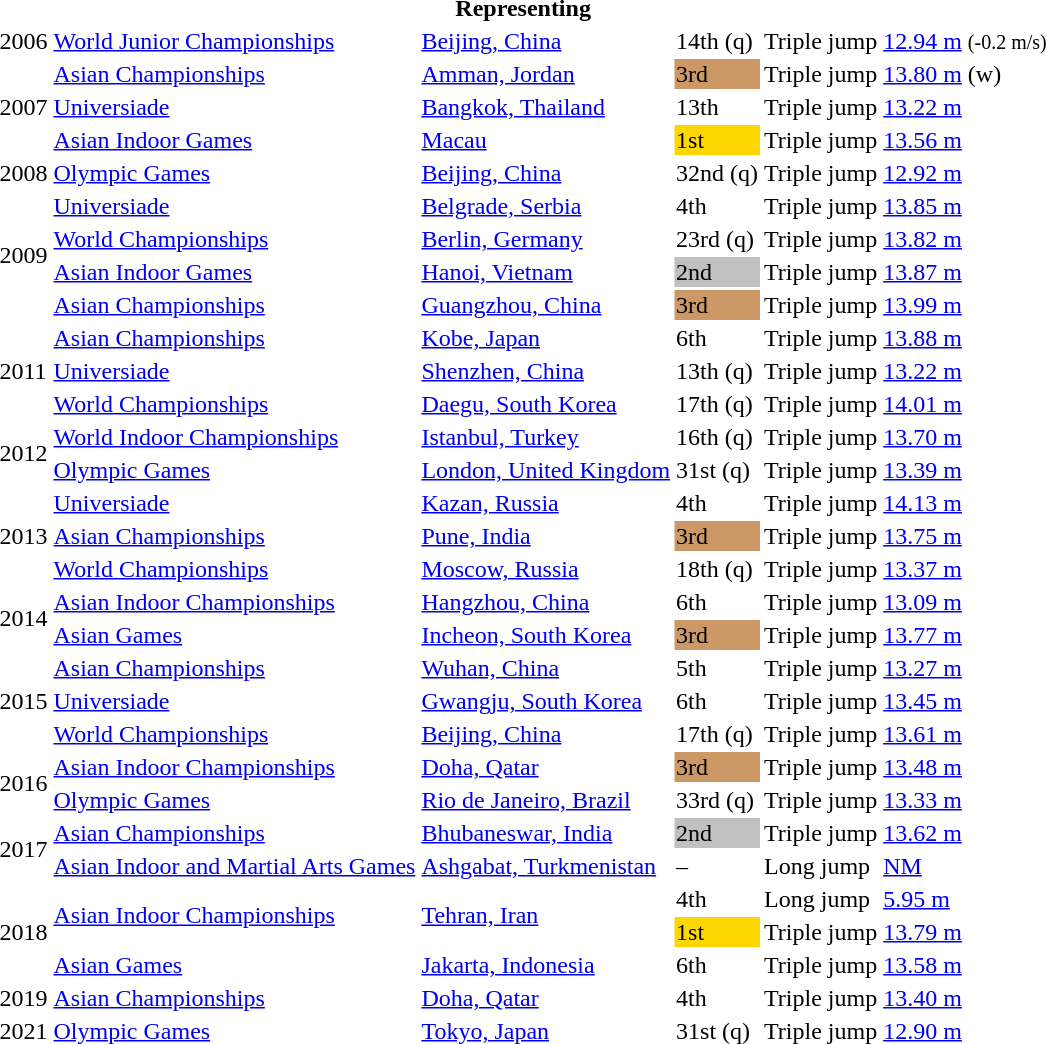<table>
<tr>
<th colspan="6">Representing </th>
</tr>
<tr>
<td>2006</td>
<td><a href='#'>World Junior Championships</a></td>
<td><a href='#'>Beijing, China</a></td>
<td>14th (q)</td>
<td>Triple jump</td>
<td><a href='#'>12.94 m</a>  <small>(-0.2 m/s)</small></td>
</tr>
<tr>
<td rowspan=3>2007</td>
<td><a href='#'>Asian Championships</a></td>
<td><a href='#'>Amman, Jordan</a></td>
<td bgcolor=cc9966>3rd</td>
<td>Triple jump</td>
<td><a href='#'>13.80 m</a> (w)</td>
</tr>
<tr>
<td><a href='#'>Universiade</a></td>
<td><a href='#'>Bangkok, Thailand</a></td>
<td>13th</td>
<td>Triple jump</td>
<td><a href='#'>13.22 m</a></td>
</tr>
<tr>
<td><a href='#'>Asian Indoor Games</a></td>
<td><a href='#'>Macau</a></td>
<td bgcolor=gold>1st</td>
<td>Triple jump</td>
<td><a href='#'>13.56 m</a></td>
</tr>
<tr>
<td>2008</td>
<td><a href='#'>Olympic Games</a></td>
<td><a href='#'>Beijing, China</a></td>
<td>32nd (q)</td>
<td>Triple jump</td>
<td><a href='#'>12.92 m</a></td>
</tr>
<tr>
<td rowspan=4>2009</td>
<td><a href='#'>Universiade</a></td>
<td><a href='#'>Belgrade, Serbia</a></td>
<td>4th</td>
<td>Triple jump</td>
<td><a href='#'>13.85 m</a></td>
</tr>
<tr>
<td><a href='#'>World Championships</a></td>
<td><a href='#'>Berlin, Germany</a></td>
<td>23rd (q)</td>
<td>Triple jump</td>
<td><a href='#'>13.82 m</a></td>
</tr>
<tr>
<td><a href='#'>Asian Indoor Games</a></td>
<td><a href='#'>Hanoi, Vietnam</a></td>
<td bgcolor=silver>2nd</td>
<td>Triple jump</td>
<td><a href='#'>13.87 m</a></td>
</tr>
<tr>
<td><a href='#'>Asian Championships</a></td>
<td><a href='#'>Guangzhou, China</a></td>
<td bgcolor=cc9966>3rd</td>
<td>Triple jump</td>
<td><a href='#'>13.99 m</a></td>
</tr>
<tr>
<td rowspan=3>2011</td>
<td><a href='#'>Asian Championships</a></td>
<td><a href='#'>Kobe, Japan</a></td>
<td>6th</td>
<td>Triple jump</td>
<td><a href='#'>13.88 m</a></td>
</tr>
<tr>
<td><a href='#'>Universiade</a></td>
<td><a href='#'>Shenzhen, China</a></td>
<td>13th (q)</td>
<td>Triple jump</td>
<td><a href='#'>13.22 m</a></td>
</tr>
<tr>
<td><a href='#'>World Championships</a></td>
<td><a href='#'>Daegu, South Korea</a></td>
<td>17th (q)</td>
<td>Triple jump</td>
<td><a href='#'>14.01 m</a></td>
</tr>
<tr>
<td rowspan=2>2012</td>
<td><a href='#'>World Indoor Championships</a></td>
<td><a href='#'>Istanbul, Turkey</a></td>
<td>16th (q)</td>
<td>Triple jump</td>
<td><a href='#'>13.70 m</a></td>
</tr>
<tr>
<td><a href='#'>Olympic Games</a></td>
<td><a href='#'>London, United Kingdom</a></td>
<td>31st (q)</td>
<td>Triple jump</td>
<td><a href='#'>13.39 m</a></td>
</tr>
<tr>
<td rowspan=3>2013</td>
<td><a href='#'>Universiade</a></td>
<td><a href='#'>Kazan, Russia</a></td>
<td>4th</td>
<td>Triple jump</td>
<td><a href='#'>14.13 m</a></td>
</tr>
<tr>
<td><a href='#'>Asian Championships</a></td>
<td><a href='#'>Pune, India</a></td>
<td bgcolor=cc9966>3rd</td>
<td>Triple jump</td>
<td><a href='#'>13.75 m</a></td>
</tr>
<tr>
<td><a href='#'>World Championships</a></td>
<td><a href='#'>Moscow, Russia</a></td>
<td>18th (q)</td>
<td>Triple jump</td>
<td><a href='#'>13.37 m</a></td>
</tr>
<tr>
<td rowspan=2>2014</td>
<td><a href='#'>Asian Indoor Championships</a></td>
<td><a href='#'>Hangzhou, China</a></td>
<td>6th</td>
<td>Triple jump</td>
<td><a href='#'>13.09 m</a></td>
</tr>
<tr>
<td><a href='#'>Asian Games</a></td>
<td><a href='#'>Incheon, South Korea</a></td>
<td bgcolor=cc9966>3rd</td>
<td>Triple jump</td>
<td><a href='#'>13.77 m</a></td>
</tr>
<tr>
<td rowspan=3>2015</td>
<td><a href='#'>Asian Championships</a></td>
<td><a href='#'>Wuhan, China</a></td>
<td>5th</td>
<td>Triple jump</td>
<td><a href='#'>13.27 m</a></td>
</tr>
<tr>
<td><a href='#'>Universiade</a></td>
<td><a href='#'>Gwangju, South Korea</a></td>
<td>6th</td>
<td>Triple jump</td>
<td><a href='#'>13.45 m</a></td>
</tr>
<tr>
<td><a href='#'>World Championships</a></td>
<td><a href='#'>Beijing, China</a></td>
<td>17th (q)</td>
<td>Triple jump</td>
<td><a href='#'>13.61 m</a></td>
</tr>
<tr>
<td rowspan=2>2016</td>
<td><a href='#'>Asian Indoor Championships</a></td>
<td><a href='#'>Doha, Qatar</a></td>
<td bgcolor=cc9966>3rd</td>
<td>Triple jump</td>
<td><a href='#'>13.48 m</a></td>
</tr>
<tr>
<td><a href='#'>Olympic Games</a></td>
<td><a href='#'>Rio de Janeiro, Brazil</a></td>
<td>33rd (q)</td>
<td>Triple jump</td>
<td><a href='#'>13.33 m</a></td>
</tr>
<tr>
<td rowspan=2>2017</td>
<td><a href='#'>Asian Championships</a></td>
<td><a href='#'>Bhubaneswar, India</a></td>
<td bgcolor=silver>2nd</td>
<td>Triple jump</td>
<td><a href='#'>13.62 m</a></td>
</tr>
<tr>
<td><a href='#'>Asian Indoor and Martial Arts Games</a></td>
<td><a href='#'>Ashgabat, Turkmenistan</a></td>
<td>–</td>
<td>Long jump</td>
<td><a href='#'>NM</a></td>
</tr>
<tr>
<td rowspan=3>2018</td>
<td rowspan=2><a href='#'>Asian Indoor Championships</a></td>
<td rowspan=2><a href='#'>Tehran, Iran</a></td>
<td>4th</td>
<td>Long jump</td>
<td><a href='#'>5.95 m</a></td>
</tr>
<tr>
<td bgcolor=gold>1st</td>
<td>Triple jump</td>
<td><a href='#'>13.79 m</a></td>
</tr>
<tr>
<td><a href='#'>Asian Games</a></td>
<td><a href='#'>Jakarta, Indonesia</a></td>
<td>6th</td>
<td>Triple jump</td>
<td><a href='#'>13.58 m</a></td>
</tr>
<tr>
<td>2019</td>
<td><a href='#'>Asian Championships</a></td>
<td><a href='#'>Doha, Qatar</a></td>
<td>4th</td>
<td>Triple jump</td>
<td><a href='#'>13.40 m</a></td>
</tr>
<tr>
<td>2021</td>
<td><a href='#'>Olympic Games</a></td>
<td><a href='#'>Tokyo, Japan</a></td>
<td>31st (q)</td>
<td>Triple jump</td>
<td><a href='#'>12.90 m</a></td>
</tr>
</table>
